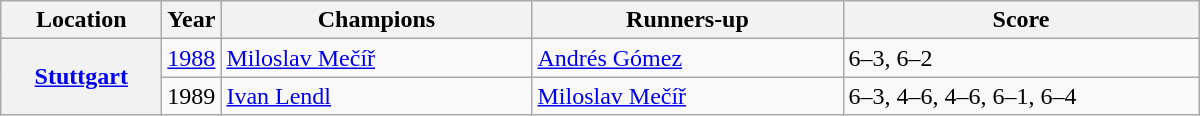<table class="wikitable">
<tr>
<th style="width:100px">Location</th>
<th>Year</th>
<th style="width:200px">Champions</th>
<th style="width:200px">Runners-up</th>
<th style="width:230px" class="unsortable">Score</th>
</tr>
<tr>
<th rowspan="2" style=><a href='#'>Stuttgart</a></th>
<td><a href='#'>1988</a></td>
<td> <a href='#'>Miloslav Mečíř</a></td>
<td> <a href='#'>Andrés Gómez</a></td>
<td>6–3, 6–2</td>
</tr>
<tr>
<td>1989</td>
<td> <a href='#'>Ivan Lendl</a></td>
<td> <a href='#'>Miloslav Mečíř</a></td>
<td>6–3, 4–6, 4–6, 6–1, 6–4</td>
</tr>
</table>
